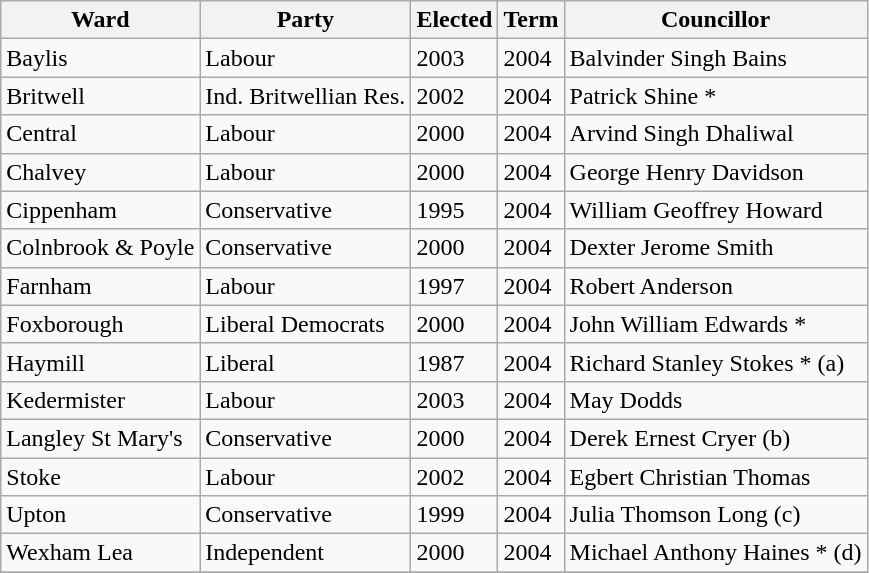<table class="wikitable">
<tr>
<th>Ward</th>
<th>Party</th>
<th>Elected</th>
<th>Term</th>
<th>Councillor</th>
</tr>
<tr>
<td>Baylis</td>
<td>Labour</td>
<td>2003</td>
<td>2004</td>
<td>Balvinder Singh Bains</td>
</tr>
<tr>
<td>Britwell</td>
<td>Ind. Britwellian Res.</td>
<td>2002</td>
<td>2004</td>
<td>Patrick Shine *</td>
</tr>
<tr>
<td>Central</td>
<td>Labour</td>
<td>2000</td>
<td>2004</td>
<td>Arvind Singh Dhaliwal</td>
</tr>
<tr>
<td>Chalvey</td>
<td>Labour</td>
<td>2000</td>
<td>2004</td>
<td>George Henry Davidson</td>
</tr>
<tr>
<td>Cippenham</td>
<td>Conservative</td>
<td>1995</td>
<td>2004</td>
<td>William Geoffrey Howard</td>
</tr>
<tr>
<td>Colnbrook & Poyle</td>
<td>Conservative</td>
<td>2000</td>
<td>2004</td>
<td>Dexter Jerome Smith</td>
</tr>
<tr>
<td>Farnham</td>
<td>Labour</td>
<td>1997</td>
<td>2004</td>
<td>Robert Anderson</td>
</tr>
<tr>
<td>Foxborough</td>
<td>Liberal Democrats</td>
<td>2000</td>
<td>2004</td>
<td>John William Edwards *</td>
</tr>
<tr>
<td>Haymill</td>
<td>Liberal</td>
<td>1987</td>
<td>2004</td>
<td>Richard Stanley Stokes * (a)</td>
</tr>
<tr>
<td>Kedermister</td>
<td>Labour</td>
<td>2003</td>
<td>2004</td>
<td>May Dodds</td>
</tr>
<tr>
<td>Langley St Mary's</td>
<td>Conservative</td>
<td>2000</td>
<td>2004</td>
<td>Derek Ernest Cryer (b)</td>
</tr>
<tr>
<td>Stoke</td>
<td>Labour</td>
<td>2002</td>
<td>2004</td>
<td>Egbert Christian Thomas</td>
</tr>
<tr>
<td>Upton</td>
<td>Conservative</td>
<td>1999</td>
<td>2004</td>
<td>Julia Thomson Long (c)</td>
</tr>
<tr>
<td>Wexham Lea</td>
<td>Independent</td>
<td>2000</td>
<td>2004</td>
<td>Michael Anthony Haines * (d)</td>
</tr>
<tr>
</tr>
</table>
